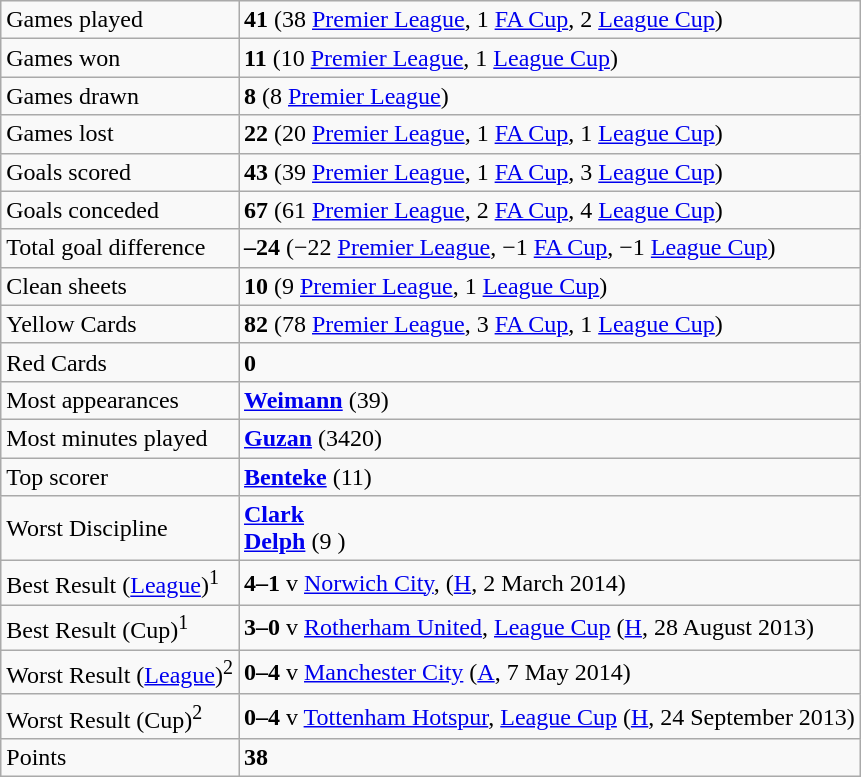<table class="wikitable">
<tr>
<td>Games played</td>
<td><strong>41</strong> (38 <a href='#'>Premier League</a>, 1 <a href='#'>FA Cup</a>, 2 <a href='#'>League Cup</a>)</td>
</tr>
<tr>
<td>Games won</td>
<td><strong>11</strong> (10 <a href='#'>Premier League</a>, 1 <a href='#'>League Cup</a>)</td>
</tr>
<tr>
<td>Games drawn</td>
<td><strong>8</strong> (8 <a href='#'>Premier League</a>)</td>
</tr>
<tr>
<td>Games lost</td>
<td><strong>22</strong> (20 <a href='#'>Premier League</a>, 1 <a href='#'>FA Cup</a>, 1 <a href='#'>League Cup</a>)</td>
</tr>
<tr>
<td>Goals scored</td>
<td><strong>43</strong> (39 <a href='#'>Premier League</a>, 1 <a href='#'>FA Cup</a>, 3 <a href='#'>League Cup</a>)</td>
</tr>
<tr>
<td>Goals conceded</td>
<td><strong>67</strong> (61 <a href='#'>Premier League</a>, 2 <a href='#'>FA Cup</a>, 4 <a href='#'>League Cup</a>)</td>
</tr>
<tr>
<td>Total goal difference</td>
<td><strong>–24</strong> (−22 <a href='#'>Premier League</a>, −1 <a href='#'>FA Cup</a>, −1 <a href='#'>League Cup</a>)</td>
</tr>
<tr>
<td>Clean sheets</td>
<td><strong>10</strong> (9 <a href='#'>Premier League</a>, 1 <a href='#'>League Cup</a>)</td>
</tr>
<tr>
<td>Yellow Cards</td>
<td><strong>82</strong> (78 <a href='#'>Premier League</a>, 3 <a href='#'>FA Cup</a>, 1 <a href='#'>League Cup</a>)</td>
</tr>
<tr>
<td>Red Cards</td>
<td><strong>0</strong></td>
</tr>
<tr>
<td>Most appearances</td>
<td> <strong><a href='#'>Weimann</a></strong> (39)</td>
</tr>
<tr>
<td>Most minutes played</td>
<td> <strong><a href='#'>Guzan</a></strong> (3420)</td>
</tr>
<tr>
<td>Top scorer</td>
<td> <strong><a href='#'>Benteke</a></strong> (11)</td>
</tr>
<tr>
<td>Worst Discipline</td>
<td> <strong><a href='#'>Clark</a></strong> <br>  <strong><a href='#'>Delph</a></strong> (9 )</td>
</tr>
<tr>
<td>Best Result (<a href='#'>League</a>)<sup>1</sup></td>
<td><strong>4–1</strong> v <a href='#'>Norwich City</a>, (<a href='#'>H</a>, 2 March 2014)</td>
</tr>
<tr>
<td>Best Result (Cup)<sup>1</sup></td>
<td><strong>3–0</strong> v <a href='#'>Rotherham United</a>, <a href='#'>League Cup</a> (<a href='#'>H</a>, 28 August 2013)</td>
</tr>
<tr>
<td>Worst Result (<a href='#'>League</a>)<sup>2</sup></td>
<td><strong>0–4</strong> v <a href='#'>Manchester City</a> (<a href='#'>A</a>, 7 May 2014)</td>
</tr>
<tr>
<td>Worst Result (Cup)<sup>2</sup></td>
<td><strong>0–4</strong> v <a href='#'>Tottenham Hotspur</a>, <a href='#'>League Cup</a> (<a href='#'>H</a>, 24 September 2013)</td>
</tr>
<tr>
<td>Points</td>
<td><strong>38</strong></td>
</tr>
</table>
